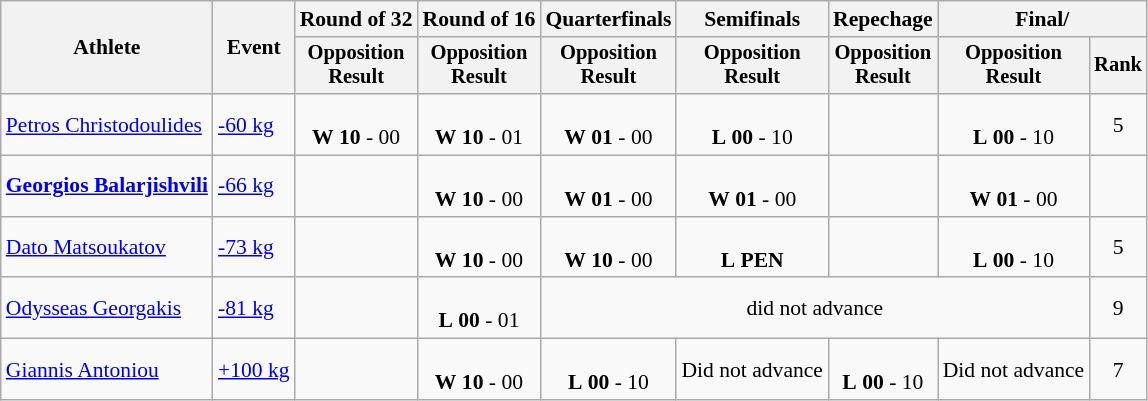<table class="wikitable" style="font-size:90%;">
<tr>
<th rowspan=2>Athlete</th>
<th rowspan=2>Event</th>
<th>Round of 32</th>
<th>Round of 16</th>
<th>Quarterfinals</th>
<th>Semifinals</th>
<th>Repechage</th>
<th colspan=2>Final/</th>
</tr>
<tr style="font-size:95%">
<th>Opposition<br>Result</th>
<th>Opposition<br>Result</th>
<th>Opposition<br>Result</th>
<th>Opposition<br>Result</th>
<th>Opposition<br>Result</th>
<th>Opposition<br>Result</th>
<th>Rank</th>
</tr>
<tr align=center>
<td align=left><a href='#'>Petros Christodoulides</a></td>
<td align=left><a href='#'>-60 kg</a></td>
<td><br><strong>W</strong> <strong>10</strong> - 00</td>
<td><br><strong>W</strong> <strong>10</strong> - 01</td>
<td><br><strong>W</strong> <strong>01</strong> - 00</td>
<td><br><strong>L</strong> <strong>00</strong> - 10</td>
<td></td>
<td><br><strong>L</strong> <strong>00</strong> - 10</td>
<td>5</td>
</tr>
<tr align=center>
<td align=left><strong><a href='#'>Georgios Balarjishvili</a></strong></td>
<td align=left><a href='#'>-66 kg</a></td>
<td></td>
<td><br><strong>W</strong> <strong>10</strong> - 00</td>
<td><br><strong>W</strong> <strong>01</strong> - 00</td>
<td><br><strong>W</strong> <strong>01</strong> - 00</td>
<td></td>
<td><br><strong>W</strong> <strong>01</strong> - 00</td>
<td></td>
</tr>
<tr align=center>
<td align=left><a href='#'>Dato Matsoukatov</a></td>
<td align=left><a href='#'>-73 kg</a></td>
<td></td>
<td><br><strong>W</strong> <strong>10</strong> - 00</td>
<td><br><strong>W</strong> <strong>10</strong> - 00</td>
<td><br><strong>L</strong> <strong>PEN</strong></td>
<td></td>
<td><br><strong>L</strong> <strong>00</strong> - 10</td>
<td>5</td>
</tr>
<tr align=center>
<td align=left><a href='#'>Odysseas Georgakis</a></td>
<td align=left><a href='#'>-81 kg</a></td>
<td></td>
<td><br><strong>L</strong> <strong>00</strong> - 01</td>
<td colspan=4>did not advance</td>
<td>9</td>
</tr>
<tr align=center>
<td align=left><a href='#'>Giannis Antoniou</a></td>
<td align=left><a href='#'>+100 kg</a></td>
<td></td>
<td><br><strong>W</strong> <strong>10</strong> - 00</td>
<td><br><strong>L</strong> <strong>00</strong> - 10</td>
<td>Did not advance</td>
<td><br><strong>L</strong> <strong>00</strong> - 10</td>
<td>Did not advance</td>
<td>7</td>
</tr>
</table>
